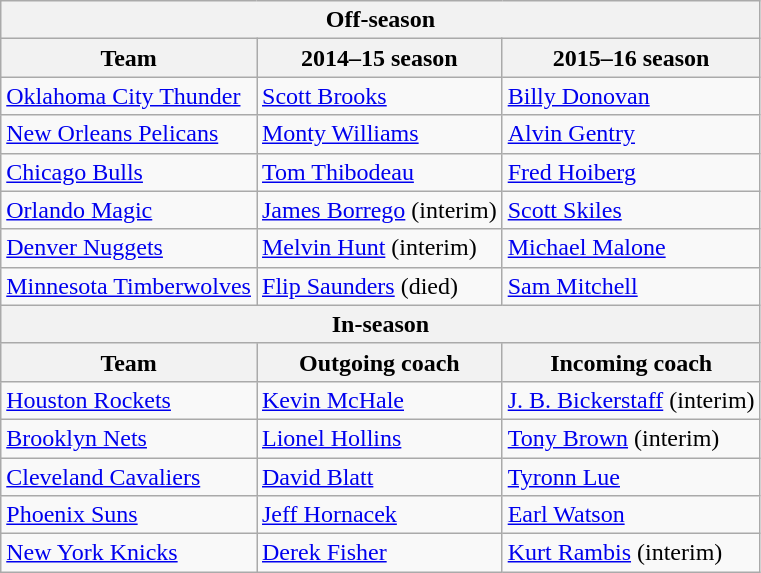<table class="wikitable">
<tr>
<th colspan="3">Off-season</th>
</tr>
<tr>
<th>Team</th>
<th>2014–15 season</th>
<th>2015–16 season</th>
</tr>
<tr>
<td><a href='#'>Oklahoma City Thunder</a></td>
<td><a href='#'>Scott Brooks</a></td>
<td><a href='#'>Billy Donovan</a></td>
</tr>
<tr>
<td><a href='#'>New Orleans Pelicans</a></td>
<td><a href='#'>Monty Williams</a></td>
<td><a href='#'>Alvin Gentry</a></td>
</tr>
<tr>
<td><a href='#'>Chicago Bulls</a></td>
<td><a href='#'>Tom Thibodeau</a></td>
<td><a href='#'>Fred Hoiberg</a></td>
</tr>
<tr>
<td><a href='#'>Orlando Magic</a></td>
<td><a href='#'>James Borrego</a> (interim)</td>
<td><a href='#'>Scott Skiles</a></td>
</tr>
<tr>
<td><a href='#'>Denver Nuggets</a></td>
<td><a href='#'>Melvin Hunt</a> (interim)</td>
<td><a href='#'>Michael Malone</a></td>
</tr>
<tr>
<td><a href='#'>Minnesota Timberwolves</a></td>
<td><a href='#'>Flip Saunders</a> (died)</td>
<td><a href='#'>Sam Mitchell</a></td>
</tr>
<tr>
<th colspan="3">In-season</th>
</tr>
<tr>
<th>Team</th>
<th>Outgoing coach</th>
<th>Incoming coach</th>
</tr>
<tr>
<td><a href='#'>Houston Rockets</a></td>
<td><a href='#'>Kevin McHale</a></td>
<td><a href='#'>J. B. Bickerstaff</a> (interim)</td>
</tr>
<tr>
<td><a href='#'>Brooklyn Nets</a></td>
<td><a href='#'>Lionel Hollins</a></td>
<td><a href='#'>Tony Brown</a> (interim)</td>
</tr>
<tr>
<td><a href='#'>Cleveland Cavaliers</a></td>
<td><a href='#'>David Blatt</a></td>
<td><a href='#'>Tyronn Lue</a></td>
</tr>
<tr>
<td><a href='#'>Phoenix Suns</a></td>
<td><a href='#'>Jeff Hornacek</a></td>
<td><a href='#'>Earl Watson</a></td>
</tr>
<tr>
<td><a href='#'>New York Knicks</a></td>
<td><a href='#'>Derek Fisher</a></td>
<td><a href='#'>Kurt Rambis</a> (interim)</td>
</tr>
</table>
